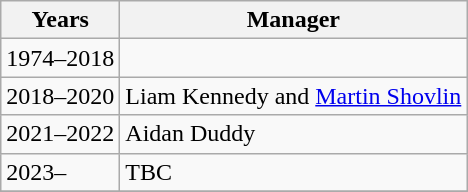<table class="wikitable">
<tr>
<th>Years</th>
<th>Manager</th>
</tr>
<tr>
<td>1974–2018</td>
<td></td>
</tr>
<tr>
<td>2018–2020</td>
<td>Liam Kennedy and <a href='#'>Martin Shovlin</a></td>
</tr>
<tr>
<td>2021–2022</td>
<td>Aidan Duddy</td>
</tr>
<tr>
<td>2023–</td>
<td>TBC</td>
</tr>
<tr>
</tr>
</table>
